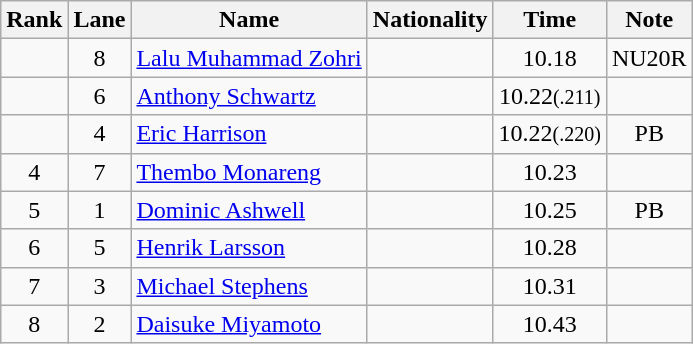<table class="wikitable sortable" style="text-align:center">
<tr>
<th>Rank</th>
<th>Lane</th>
<th>Name</th>
<th>Nationality</th>
<th>Time</th>
<th>Note</th>
</tr>
<tr>
<td></td>
<td>8</td>
<td align=left><a href='#'>Lalu Muhammad Zohri</a></td>
<td align=left></td>
<td>10.18</td>
<td>NU20R</td>
</tr>
<tr>
<td></td>
<td>6</td>
<td align=left><a href='#'>Anthony Schwartz</a></td>
<td align=left></td>
<td>10.22<small>(.211)</small></td>
<td></td>
</tr>
<tr>
<td></td>
<td>4</td>
<td align=left><a href='#'>Eric Harrison</a></td>
<td align=left></td>
<td>10.22<small>(.220)</small></td>
<td>PB</td>
</tr>
<tr>
<td>4</td>
<td>7</td>
<td align=left><a href='#'>Thembo Monareng</a></td>
<td align=left></td>
<td>10.23</td>
<td></td>
</tr>
<tr>
<td>5</td>
<td>1</td>
<td align=left><a href='#'>Dominic Ashwell</a></td>
<td align=left></td>
<td>10.25</td>
<td>PB</td>
</tr>
<tr>
<td>6</td>
<td>5</td>
<td align=left><a href='#'>Henrik Larsson</a></td>
<td align=left></td>
<td>10.28</td>
<td></td>
</tr>
<tr>
<td>7</td>
<td>3</td>
<td align=left><a href='#'>Michael Stephens</a></td>
<td align=left></td>
<td>10.31</td>
<td></td>
</tr>
<tr>
<td>8</td>
<td>2</td>
<td align=left><a href='#'>Daisuke Miyamoto</a></td>
<td align=left></td>
<td>10.43</td>
<td></td>
</tr>
</table>
